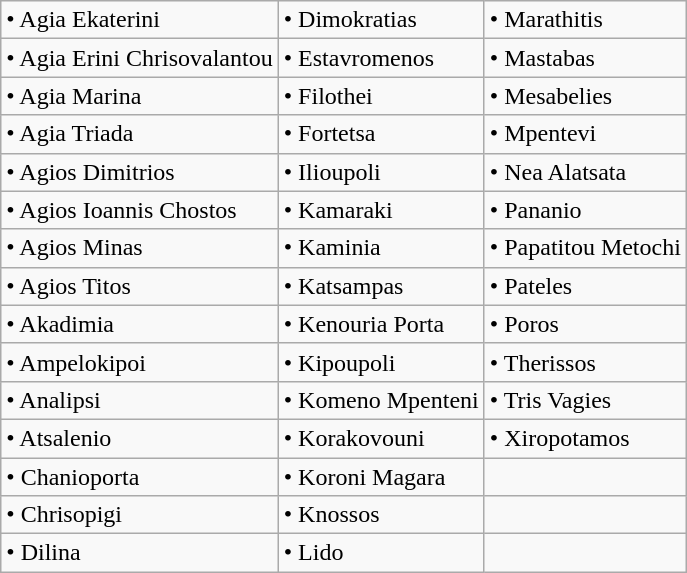<table class="wikitable">
<tr>
<td>• Agia Ekaterini</td>
<td>• Dimokratias</td>
<td>• Marathitis</td>
</tr>
<tr>
<td>• Agia Erini Chrisovalantou</td>
<td>• Estavromenos</td>
<td>• Mastabas</td>
</tr>
<tr>
<td>• Agia Marina</td>
<td>• Filothei</td>
<td>• Mesabelies</td>
</tr>
<tr>
<td>• Agia Triada</td>
<td>• Fortetsa</td>
<td>• Mpentevi</td>
</tr>
<tr>
<td>• Agios Dimitrios</td>
<td>• Ilioupoli</td>
<td>• Nea Alatsata</td>
</tr>
<tr>
<td>• Agios Ioannis Chostos</td>
<td>• Kamaraki</td>
<td>• Pananio</td>
</tr>
<tr>
<td>• Agios Minas</td>
<td>• Kaminia</td>
<td>• Papatitou Metochi</td>
</tr>
<tr>
<td>• Agios Titos</td>
<td>• Katsampas</td>
<td>• Pateles</td>
</tr>
<tr>
<td>• Akadimia</td>
<td>• Kenouria Porta</td>
<td>• Poros</td>
</tr>
<tr>
<td>• Ampelokipoi</td>
<td>• Kipoupoli</td>
<td>• Therissos</td>
</tr>
<tr>
<td>• Analipsi</td>
<td>• Komeno Mpenteni</td>
<td>• Tris Vagies</td>
</tr>
<tr>
<td>• Atsalenio</td>
<td>• Korakovouni</td>
<td>• Xiropotamos</td>
</tr>
<tr>
<td>• Chanioporta</td>
<td>• Koroni Magara</td>
<td></td>
</tr>
<tr>
<td>• Chrisopigi</td>
<td>• Knossos</td>
<td></td>
</tr>
<tr>
<td>• Dilina</td>
<td>• Lido</td>
<td></td>
</tr>
</table>
